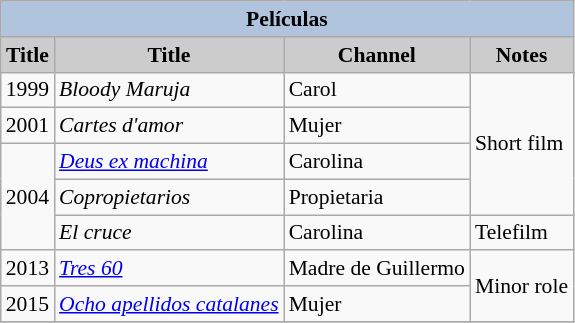<table class="wikitable" style="font-size: 90%;">
<tr>
<th colspan="4" style="background:#B0C4DE;">Películas</th>
</tr>
<tr>
<th style="background: #CCCCCC;">Title</th>
<th style="background: #CCCCCC;">Title</th>
<th style="background: #CCCCCC;">Channel</th>
<th style="background: #CCCCCC;">Notes</th>
</tr>
<tr>
<td>1999</td>
<td><em>Bloody Maruja</em></td>
<td>Carol</td>
<td rowspan="4">Short film</td>
</tr>
<tr>
<td>2001</td>
<td><em>Cartes d'amor</em></td>
<td>Mujer</td>
</tr>
<tr>
<td rowspan="3">2004</td>
<td><em><a href='#'>Deus ex machina</a></em></td>
<td>Carolina</td>
</tr>
<tr>
<td><em>Copropietarios</em></td>
<td>Propietaria</td>
</tr>
<tr>
<td><em>El cruce</em></td>
<td>Carolina</td>
<td>Telefilm</td>
</tr>
<tr>
<td>2013</td>
<td><em><a href='#'>Tres 60</a></em></td>
<td>Madre de Guillermo</td>
<td rowspan="2">Minor role</td>
</tr>
<tr>
<td>2015</td>
<td><em><a href='#'>Ocho apellidos catalanes</a></em></td>
<td>Mujer</td>
</tr>
<tr>
</tr>
</table>
